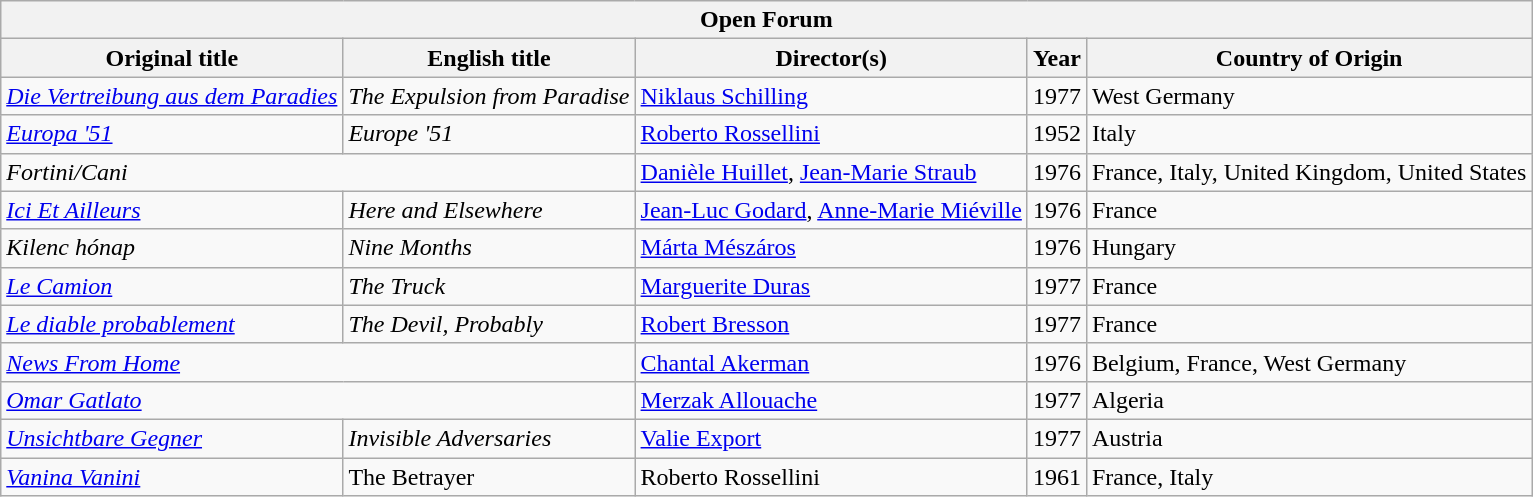<table class="wikitable">
<tr>
<th colspan="5">Open Forum</th>
</tr>
<tr>
<th>Original title</th>
<th>English title</th>
<th>Director(s)</th>
<th>Year</th>
<th>Country of Origin</th>
</tr>
<tr>
<td><em><a href='#'>Die Vertreibung aus dem Paradies</a></em></td>
<td><em>The Expulsion from Paradise</em></td>
<td><a href='#'>Niklaus Schilling</a></td>
<td>1977</td>
<td>West Germany</td>
</tr>
<tr>
<td><em><a href='#'>Europa '51</a></em></td>
<td><em>Europe '51</em></td>
<td><a href='#'>Roberto Rossellini</a></td>
<td>1952</td>
<td>Italy</td>
</tr>
<tr>
<td colspan="2"><em>Fortini/Cani</em></td>
<td><a href='#'>Danièle Huillet</a>, <a href='#'>Jean-Marie Straub</a></td>
<td>1976</td>
<td>France, Italy, United Kingdom, United States</td>
</tr>
<tr>
<td><em><a href='#'>Ici Et Ailleurs</a></em></td>
<td><em>Here and Elsewhere</em></td>
<td><a href='#'>Jean-Luc Godard</a>, <a href='#'>Anne-Marie Miéville</a></td>
<td>1976</td>
<td>France</td>
</tr>
<tr>
<td><em>Kilenc hónap</em></td>
<td><em>Nine Months</em></td>
<td><a href='#'>Márta Mészáros</a></td>
<td>1976</td>
<td>Hungary</td>
</tr>
<tr>
<td><em><a href='#'>Le Camion</a></em></td>
<td><em>The Truck</em></td>
<td><a href='#'>Marguerite Duras</a></td>
<td>1977</td>
<td>France</td>
</tr>
<tr>
<td><em><a href='#'>Le diable probablement</a></em></td>
<td><em>The Devil, Probably</em></td>
<td><a href='#'>Robert Bresson</a></td>
<td>1977</td>
<td>France</td>
</tr>
<tr>
<td colspan="2"><em><a href='#'>News From Home</a></em></td>
<td><a href='#'>Chantal Akerman</a></td>
<td>1976</td>
<td>Belgium, France, West Germany</td>
</tr>
<tr>
<td colspan="2"><em><a href='#'>Omar Gatlato</a></em></td>
<td><a href='#'>Merzak Allouache</a></td>
<td>1977</td>
<td>Algeria</td>
</tr>
<tr>
<td><em><a href='#'>Unsichtbare Gegner</a></em></td>
<td><em>Invisible Adversaries</em></td>
<td><a href='#'>Valie Export</a></td>
<td>1977</td>
<td>Austria</td>
</tr>
<tr>
<td><em><a href='#'>Vanina Vanini</a></em></td>
<td>The Betrayer</td>
<td>Roberto Rossellini</td>
<td>1961</td>
<td>France, Italy</td>
</tr>
</table>
